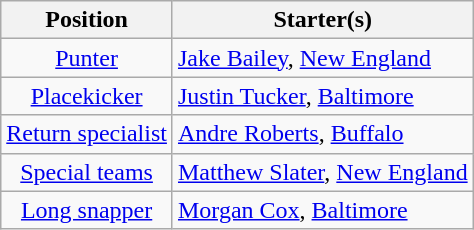<table class="wikitable">
<tr>
<th>Position</th>
<th>Starter(s)</th>
</tr>
<tr>
<td align=center><a href='#'>Punter</a></td>
<td> <a href='#'>Jake Bailey</a>, <a href='#'>New England</a></td>
</tr>
<tr>
<td align=center><a href='#'>Placekicker</a></td>
<td> <a href='#'>Justin Tucker</a>, <a href='#'>Baltimore</a></td>
</tr>
<tr>
<td align=center><a href='#'>Return specialist</a></td>
<td> <a href='#'>Andre Roberts</a>, <a href='#'>Buffalo</a></td>
</tr>
<tr>
<td align=center><a href='#'>Special teams</a></td>
<td> <a href='#'>Matthew Slater</a>, <a href='#'>New England</a></td>
</tr>
<tr>
<td align=center><a href='#'>Long snapper</a></td>
<td> <a href='#'>Morgan Cox</a>, <a href='#'>Baltimore</a></td>
</tr>
</table>
